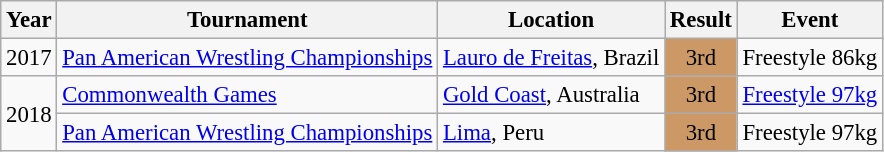<table class="wikitable" style="font-size:95%;">
<tr>
<th>Year</th>
<th>Tournament</th>
<th>Location</th>
<th>Result</th>
<th>Event</th>
</tr>
<tr>
<td>2017</td>
<td><a href='#'>Pan American Wrestling Championships</a></td>
<td><a href='#'>Lauro de Freitas</a>, Brazil</td>
<td align="center" bgcolor="cc9966">3rd</td>
<td>Freestyle 86kg</td>
</tr>
<tr>
<td rowspan=2>2018</td>
<td><a href='#'>Commonwealth Games</a></td>
<td><a href='#'>Gold Coast</a>, Australia</td>
<td align="center" bgcolor="cc9966">3rd</td>
<td><a href='#'>Freestyle 97kg</a></td>
</tr>
<tr>
<td><a href='#'>Pan American Wrestling Championships</a></td>
<td><a href='#'>Lima</a>, Peru</td>
<td align="center" bgcolor="cc9966">3rd</td>
<td>Freestyle 97kg</td>
</tr>
</table>
